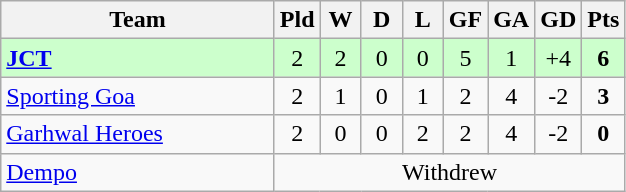<table class="wikitable" style="text-align: center;">
<tr>
<th width="175">Team</th>
<th width="20">Pld</th>
<th width="20">W</th>
<th width="20">D</th>
<th width="20">L</th>
<th width="20">GF</th>
<th width="20">GA</th>
<th width="20">GD</th>
<th width="20">Pts</th>
</tr>
<tr bgcolor=#ccffcc>
<td align=left><strong><a href='#'>JCT</a></strong></td>
<td>2</td>
<td>2</td>
<td>0</td>
<td>0</td>
<td>5</td>
<td>1</td>
<td>+4</td>
<td><strong>6</strong></td>
</tr>
<tr>
<td align=left><a href='#'>Sporting Goa</a></td>
<td>2</td>
<td>1</td>
<td>0</td>
<td>1</td>
<td>2</td>
<td>4</td>
<td>-2</td>
<td><strong>3</strong></td>
</tr>
<tr>
<td align=left><a href='#'>Garhwal Heroes</a></td>
<td>2</td>
<td>0</td>
<td>0</td>
<td>2</td>
<td>2</td>
<td>4</td>
<td>-2</td>
<td><strong>0</strong></td>
</tr>
<tr>
<td align=left><a href='#'>Dempo</a></td>
<td colspan="8" align="center">Withdrew</td>
</tr>
</table>
